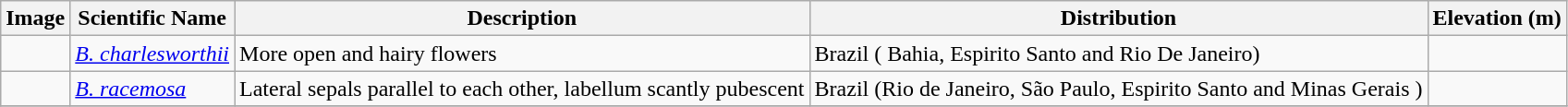<table class="wikitable">
<tr>
<th>Image</th>
<th>Scientific Name</th>
<th>Description</th>
<th>Distribution</th>
<th>Elevation (m)</th>
</tr>
<tr>
<td></td>
<td><em><a href='#'>B. charlesworthii</a></em> </td>
<td>More open and hairy flowers</td>
<td>Brazil ( Bahia, Espirito Santo and Rio De Janeiro)</td>
<td></td>
</tr>
<tr>
<td></td>
<td><em><a href='#'>B. racemosa</a></em> </td>
<td>Lateral sepals parallel to each other, labellum scantly pubescent</td>
<td>Brazil (Rio de Janeiro, São Paulo, Espirito Santo and Minas Gerais )</td>
<td></td>
</tr>
<tr>
</tr>
</table>
